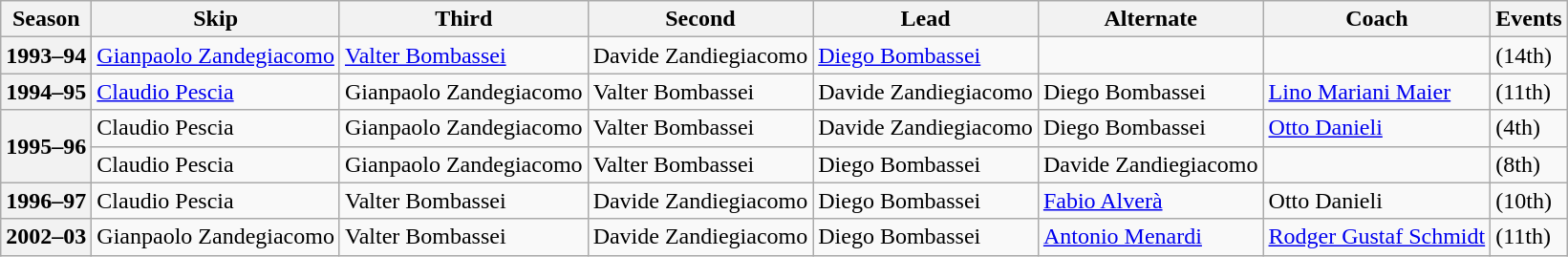<table class="wikitable">
<tr>
<th scope="col">Season</th>
<th scope="col">Skip</th>
<th scope="col">Third</th>
<th scope="col">Second</th>
<th scope="col">Lead</th>
<th scope="col">Alternate</th>
<th scope="col">Coach</th>
<th scope="col">Events</th>
</tr>
<tr>
<th scope="row">1993–94</th>
<td><a href='#'>Gianpaolo Zandegiacomo</a></td>
<td><a href='#'>Valter Bombassei</a></td>
<td>Davide Zandiegiacomo</td>
<td><a href='#'>Diego Bombassei</a></td>
<td></td>
<td></td>
<td> (14th)</td>
</tr>
<tr>
<th scope="row">1994–95</th>
<td><a href='#'>Claudio Pescia</a></td>
<td>Gianpaolo Zandegiacomo</td>
<td>Valter Bombassei</td>
<td>Davide Zandiegiacomo</td>
<td>Diego Bombassei</td>
<td><a href='#'>Lino Mariani Maier</a></td>
<td> (11th)</td>
</tr>
<tr>
<th scope="row" rowspan=2>1995–96</th>
<td>Claudio Pescia</td>
<td>Gianpaolo Zandegiacomo</td>
<td>Valter Bombassei</td>
<td>Davide Zandiegiacomo</td>
<td>Diego Bombassei</td>
<td><a href='#'>Otto Danieli</a></td>
<td> (4th)</td>
</tr>
<tr>
<td>Claudio Pescia</td>
<td>Gianpaolo Zandegiacomo</td>
<td>Valter Bombassei</td>
<td>Diego Bombassei</td>
<td>Davide Zandiegiacomo</td>
<td></td>
<td> (8th)</td>
</tr>
<tr>
<th scope="row">1996–97</th>
<td>Claudio Pescia</td>
<td>Valter Bombassei</td>
<td>Davide Zandiegiacomo</td>
<td>Diego Bombassei</td>
<td><a href='#'>Fabio Alverà</a></td>
<td>Otto Danieli</td>
<td> (10th)</td>
</tr>
<tr>
<th scope="row">2002–03</th>
<td>Gianpaolo Zandegiacomo</td>
<td>Valter Bombassei</td>
<td>Davide Zandiegiacomo</td>
<td>Diego Bombassei</td>
<td><a href='#'>Antonio Menardi</a></td>
<td><a href='#'>Rodger Gustaf Schmidt</a></td>
<td> (11th)</td>
</tr>
</table>
